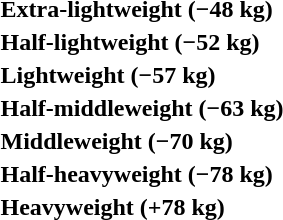<table>
<tr>
<th rowspan=2 style="text-align:left;">Extra-lightweight (−48 kg)</th>
<td rowspan=2></td>
<td rowspan=2></td>
<td></td>
</tr>
<tr>
<td></td>
</tr>
<tr>
<th rowspan=2 style="text-align:left;">Half-lightweight (−52 kg)</th>
<td rowspan=2></td>
<td rowspan=2></td>
<td></td>
</tr>
<tr>
<td></td>
</tr>
<tr>
<th rowspan=2 style="text-align:left;">Lightweight (−57 kg)</th>
<td rowspan=2></td>
<td rowspan=2></td>
<td></td>
</tr>
<tr>
<td></td>
</tr>
<tr>
<th rowspan=2 style="text-align:left;">Half-middleweight (−63 kg)</th>
<td rowspan=2></td>
<td rowspan=2></td>
<td></td>
</tr>
<tr>
<td></td>
</tr>
<tr>
<th rowspan=2 style="text-align:left;">Middleweight (−70 kg)</th>
<td rowspan=2></td>
<td rowspan=2></td>
<td></td>
</tr>
<tr>
<td></td>
</tr>
<tr>
<th rowspan=2 style="text-align:left;">Half-heavyweight (−78 kg)</th>
<td rowspan=2></td>
<td rowspan=2></td>
<td></td>
</tr>
<tr>
<td></td>
</tr>
<tr>
<th rowspan=2 style="text-align:left;">Heavyweight (+78 kg)</th>
<td rowspan=2></td>
<td rowspan=2></td>
<td></td>
</tr>
<tr>
<td></td>
</tr>
</table>
